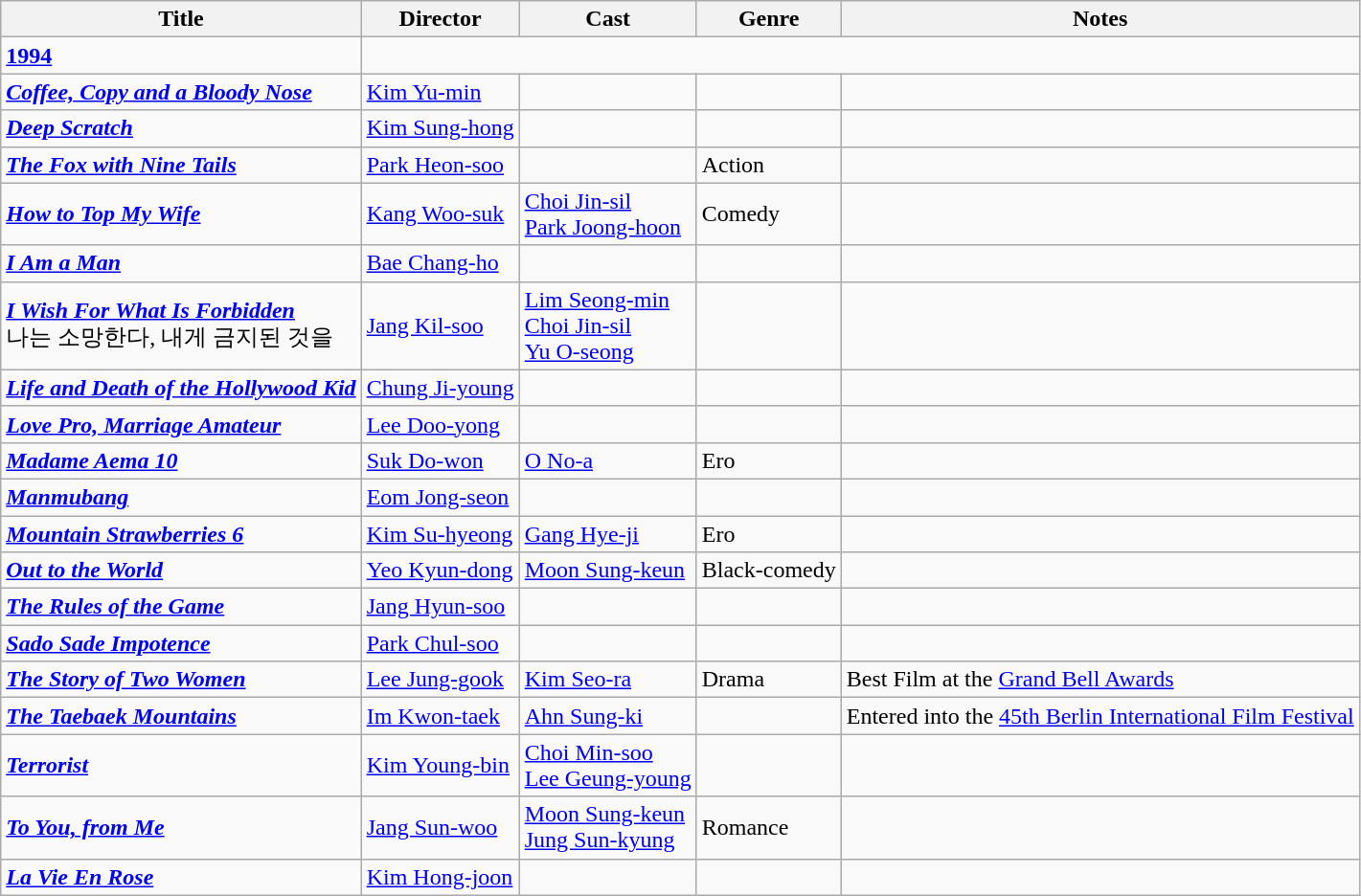<table class="wikitable">
<tr>
<th>Title</th>
<th>Director</th>
<th>Cast</th>
<th>Genre</th>
<th>Notes</th>
</tr>
<tr>
<td><strong><a href='#'>1994</a></strong></td>
</tr>
<tr>
<td><strong><em><a href='#'>Coffee, Copy and a Bloody Nose</a></em></strong></td>
<td><a href='#'>Kim Yu-min</a></td>
<td></td>
<td></td>
<td></td>
</tr>
<tr>
<td><strong><em><a href='#'>Deep Scratch</a></em></strong></td>
<td><a href='#'>Kim Sung-hong</a></td>
<td></td>
<td></td>
<td></td>
</tr>
<tr>
<td><strong><em><a href='#'>The Fox with Nine Tails</a></em></strong></td>
<td><a href='#'>Park Heon-soo</a></td>
<td></td>
<td>Action</td>
<td></td>
</tr>
<tr>
<td><strong><em><a href='#'>How to Top My Wife</a></em></strong></td>
<td><a href='#'>Kang Woo-suk</a></td>
<td><a href='#'>Choi Jin-sil</a><br><a href='#'>Park Joong-hoon</a></td>
<td>Comedy</td>
<td></td>
</tr>
<tr>
<td><strong><em><a href='#'>I Am a Man</a></em></strong></td>
<td><a href='#'>Bae Chang-ho</a></td>
<td></td>
<td></td>
<td></td>
</tr>
<tr>
<td><strong><em><a href='#'>I Wish For What Is Forbidden</a></em></strong><br>나는 소망한다, 내게 금지된 것을</td>
<td><a href='#'>Jang Kil-soo</a></td>
<td><a href='#'>Lim Seong-min</a><br><a href='#'>Choi Jin-sil</a><br><a href='#'>Yu O-seong</a></td>
<td></td>
<td></td>
</tr>
<tr>
<td><strong><em><a href='#'>Life and Death of the Hollywood Kid</a></em></strong></td>
<td><a href='#'>Chung Ji-young</a></td>
<td></td>
<td></td>
<td></td>
</tr>
<tr>
<td><strong><em><a href='#'>Love Pro, Marriage Amateur</a></em></strong></td>
<td><a href='#'>Lee Doo-yong</a></td>
<td></td>
<td></td>
<td></td>
</tr>
<tr>
<td><strong><em><a href='#'>Madame Aema 10</a></em></strong></td>
<td><a href='#'>Suk Do-won</a></td>
<td><a href='#'>O No-a</a></td>
<td>Ero</td>
<td></td>
</tr>
<tr>
<td><strong><em><a href='#'>Manmubang</a></em></strong></td>
<td><a href='#'>Eom Jong-seon</a></td>
<td></td>
<td></td>
<td></td>
</tr>
<tr>
<td><strong><em><a href='#'>Mountain Strawberries 6</a></em></strong></td>
<td><a href='#'>Kim Su-hyeong</a></td>
<td><a href='#'>Gang Hye-ji</a></td>
<td>Ero</td>
<td></td>
</tr>
<tr>
<td><strong><em><a href='#'>Out to the World</a></em></strong></td>
<td><a href='#'>Yeo Kyun-dong</a></td>
<td><a href='#'>Moon Sung-keun</a></td>
<td>Black-comedy</td>
<td></td>
</tr>
<tr>
<td><strong><em><a href='#'>The Rules of the Game</a></em></strong></td>
<td><a href='#'>Jang Hyun-soo</a></td>
<td></td>
<td></td>
<td></td>
</tr>
<tr>
<td><strong><em><a href='#'>Sado Sade Impotence</a></em></strong></td>
<td><a href='#'>Park Chul-soo</a></td>
<td></td>
<td></td>
<td></td>
</tr>
<tr>
<td><strong><em><a href='#'>The Story of Two Women</a></em></strong></td>
<td><a href='#'>Lee Jung-gook</a></td>
<td><a href='#'>Kim Seo-ra</a></td>
<td>Drama</td>
<td>Best Film at the <a href='#'>Grand Bell Awards</a></td>
</tr>
<tr>
<td><strong><em><a href='#'>The Taebaek Mountains</a></em></strong></td>
<td><a href='#'>Im Kwon-taek</a></td>
<td><a href='#'>Ahn Sung-ki</a></td>
<td></td>
<td>Entered into the <a href='#'>45th Berlin International Film Festival</a></td>
</tr>
<tr>
<td><strong><em><a href='#'>Terrorist</a></em></strong></td>
<td><a href='#'>Kim Young-bin</a></td>
<td><a href='#'>Choi Min-soo</a><br><a href='#'>Lee Geung-young</a></td>
<td></td>
<td></td>
</tr>
<tr>
<td><strong><em><a href='#'>To You, from Me</a></em></strong></td>
<td><a href='#'>Jang Sun-woo</a></td>
<td><a href='#'>Moon Sung-keun</a><br><a href='#'>Jung Sun-kyung</a></td>
<td>Romance</td>
<td></td>
</tr>
<tr>
<td><strong><em><a href='#'>La Vie En Rose</a></em></strong></td>
<td><a href='#'>Kim Hong-joon</a></td>
<td></td>
<td></td>
<td></td>
</tr>
</table>
